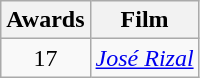<table class="wikitable" style="text-align:center">
<tr>
<th scope="col">Awards</th>
<th scope="col">Film</th>
</tr>
<tr>
<td>17</td>
<td align=left><em><a href='#'>José Rizal</a></em></td>
</tr>
</table>
